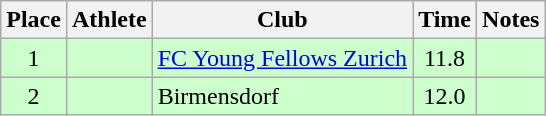<table class="wikitable sortable">
<tr>
<th>Place</th>
<th>Athlete</th>
<th>Club</th>
<th>Time</th>
<th>Notes</th>
</tr>
<tr style="background:#cfc;">
<td align=center>1</td>
<td></td>
<td><a href='#'>FC Young Fellows Zurich</a></td>
<td align=center>11.8</td>
<td align=center></td>
</tr>
<tr style="background:#cfc;">
<td align=center>2</td>
<td></td>
<td>Birmensdorf</td>
<td align=center>12.0</td>
<td align=center></td>
</tr>
</table>
